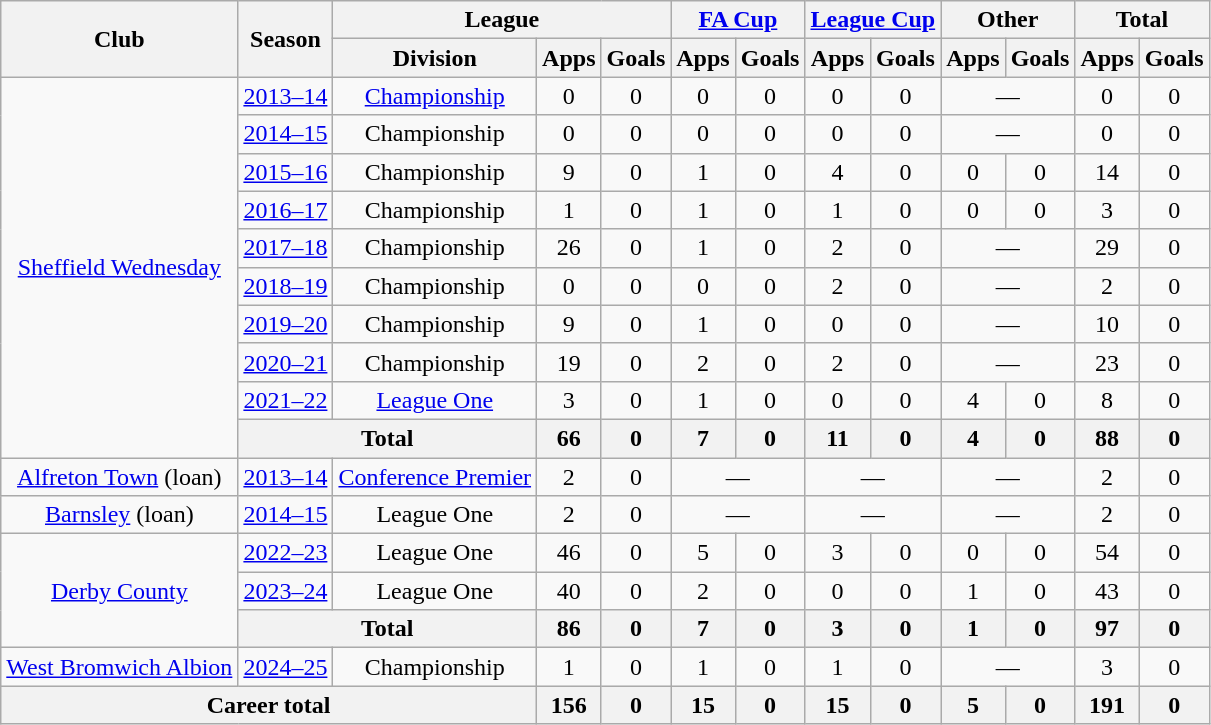<table class=wikitable style="text-align: center;">
<tr>
<th rowspan=2>Club</th>
<th rowspan=2>Season</th>
<th colspan=3>League</th>
<th colspan=2><a href='#'>FA Cup</a></th>
<th colspan=2><a href='#'>League Cup</a></th>
<th colspan=2>Other</th>
<th colspan=2>Total</th>
</tr>
<tr>
<th>Division</th>
<th>Apps</th>
<th>Goals</th>
<th>Apps</th>
<th>Goals</th>
<th>Apps</th>
<th>Goals</th>
<th>Apps</th>
<th>Goals</th>
<th>Apps</th>
<th>Goals</th>
</tr>
<tr>
<td rowspan="10" align="center"><a href='#'>Sheffield Wednesday</a></td>
<td><a href='#'>2013–14</a></td>
<td><a href='#'>Championship</a></td>
<td>0</td>
<td>0</td>
<td>0</td>
<td>0</td>
<td>0</td>
<td>0</td>
<td colspan=2>—</td>
<td>0</td>
<td>0</td>
</tr>
<tr>
<td><a href='#'>2014–15</a></td>
<td>Championship</td>
<td>0</td>
<td>0</td>
<td>0</td>
<td>0</td>
<td>0</td>
<td>0</td>
<td colspan=2>—</td>
<td>0</td>
<td>0</td>
</tr>
<tr>
<td><a href='#'>2015–16</a></td>
<td>Championship</td>
<td>9</td>
<td>0</td>
<td>1</td>
<td>0</td>
<td>4</td>
<td>0</td>
<td>0</td>
<td>0</td>
<td>14</td>
<td>0</td>
</tr>
<tr>
<td><a href='#'>2016–17</a></td>
<td>Championship</td>
<td>1</td>
<td>0</td>
<td>1</td>
<td>0</td>
<td>1</td>
<td>0</td>
<td>0</td>
<td>0</td>
<td>3</td>
<td>0</td>
</tr>
<tr>
<td><a href='#'>2017–18</a></td>
<td>Championship</td>
<td>26</td>
<td>0</td>
<td>1</td>
<td>0</td>
<td>2</td>
<td>0</td>
<td colspan=2>—</td>
<td>29</td>
<td>0</td>
</tr>
<tr>
<td><a href='#'>2018–19</a></td>
<td>Championship</td>
<td>0</td>
<td>0</td>
<td>0</td>
<td>0</td>
<td>2</td>
<td>0</td>
<td colspan=2>—</td>
<td>2</td>
<td>0</td>
</tr>
<tr>
<td><a href='#'>2019–20</a></td>
<td>Championship</td>
<td>9</td>
<td>0</td>
<td>1</td>
<td>0</td>
<td>0</td>
<td>0</td>
<td colspan=2>—</td>
<td>10</td>
<td>0</td>
</tr>
<tr>
<td><a href='#'>2020–21</a></td>
<td>Championship</td>
<td>19</td>
<td>0</td>
<td>2</td>
<td>0</td>
<td>2</td>
<td>0</td>
<td colspan=2>—</td>
<td>23</td>
<td>0</td>
</tr>
<tr>
<td><a href='#'>2021–22</a></td>
<td><a href='#'>League One</a></td>
<td>3</td>
<td>0</td>
<td>1</td>
<td>0</td>
<td>0</td>
<td>0</td>
<td>4</td>
<td>0</td>
<td>8</td>
<td>0</td>
</tr>
<tr>
<th colspan="2">Total</th>
<th>66</th>
<th>0</th>
<th>7</th>
<th>0</th>
<th>11</th>
<th>0</th>
<th>4</th>
<th>0</th>
<th>88</th>
<th>0</th>
</tr>
<tr>
<td><a href='#'>Alfreton Town</a> (loan)</td>
<td><a href='#'>2013–14</a></td>
<td><a href='#'>Conference Premier</a></td>
<td>2</td>
<td>0</td>
<td colspan=2>—</td>
<td colspan=2>—</td>
<td colspan=2>—</td>
<td>2</td>
<td>0</td>
</tr>
<tr>
<td><a href='#'>Barnsley</a> (loan)</td>
<td><a href='#'>2014–15</a></td>
<td>League One</td>
<td>2</td>
<td>0</td>
<td colspan=2>—</td>
<td colspan=2>—</td>
<td colspan=2>—</td>
<td>2</td>
<td>0</td>
</tr>
<tr>
<td rowspan="3"><a href='#'>Derby County</a></td>
<td><a href='#'>2022–23</a></td>
<td>League One</td>
<td>46</td>
<td>0</td>
<td>5</td>
<td>0</td>
<td>3</td>
<td>0</td>
<td>0</td>
<td>0</td>
<td>54</td>
<td>0</td>
</tr>
<tr>
<td><a href='#'>2023–24</a></td>
<td>League One</td>
<td>40</td>
<td>0</td>
<td>2</td>
<td>0</td>
<td>0</td>
<td>0</td>
<td>1</td>
<td>0</td>
<td>43</td>
<td>0</td>
</tr>
<tr>
<th colspan="2">Total</th>
<th>86</th>
<th>0</th>
<th>7</th>
<th>0</th>
<th>3</th>
<th>0</th>
<th>1</th>
<th>0</th>
<th>97</th>
<th>0</th>
</tr>
<tr>
<td><a href='#'>West Bromwich Albion</a></td>
<td><a href='#'>2024–25</a></td>
<td>Championship</td>
<td>1</td>
<td>0</td>
<td>1</td>
<td>0</td>
<td>1</td>
<td>0</td>
<td colspan=2>—</td>
<td>3</td>
<td>0</td>
</tr>
<tr>
<th colspan=3>Career total</th>
<th>156</th>
<th>0</th>
<th>15</th>
<th>0</th>
<th>15</th>
<th>0</th>
<th>5</th>
<th>0</th>
<th>191</th>
<th>0</th>
</tr>
</table>
